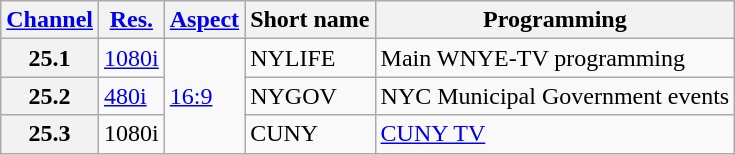<table class="wikitable">
<tr>
<th><a href='#'>Channel</a></th>
<th><a href='#'>Res.</a></th>
<th><a href='#'>Aspect</a></th>
<th>Short name</th>
<th>Programming</th>
</tr>
<tr>
<th scope = "row">25.1</th>
<td><a href='#'>1080i</a></td>
<td rowspan=3><a href='#'>16:9</a></td>
<td>NYLIFE</td>
<td>Main WNYE-TV programming</td>
</tr>
<tr>
<th scope = "row">25.2</th>
<td><a href='#'>480i</a></td>
<td>NYGOV</td>
<td>NYC Municipal Government events</td>
</tr>
<tr>
<th scope = "row">25.3</th>
<td>1080i</td>
<td>CUNY</td>
<td><a href='#'>CUNY TV</a></td>
</tr>
</table>
